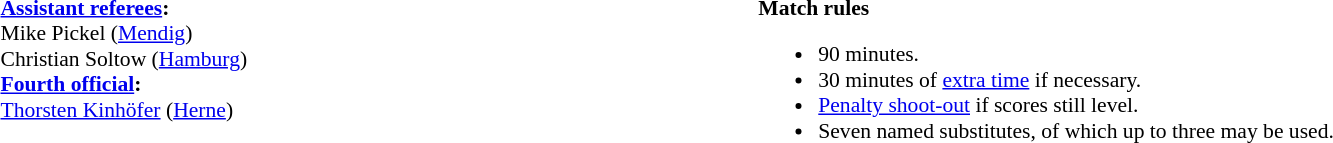<table style="width:100%; font-size:90%;">
<tr>
<td style="width:40%; vertical-align:top;"><br><strong><a href='#'>Assistant referees</a>:</strong>
<br>Mike Pickel (<a href='#'>Mendig</a>)
<br>Christian Soltow (<a href='#'>Hamburg</a>)
<br><strong><a href='#'>Fourth official</a>:</strong>
<br><a href='#'>Thorsten Kinhöfer</a> (<a href='#'>Herne</a>)</td>
<td style="width:60%; vertical-align:top;"><br><strong>Match rules</strong><ul><li>90 minutes.</li><li>30 minutes of <a href='#'>extra time</a> if necessary.</li><li><a href='#'>Penalty shoot-out</a> if scores still level.</li><li>Seven named substitutes, of which up to three may be used.</li></ul></td>
</tr>
</table>
